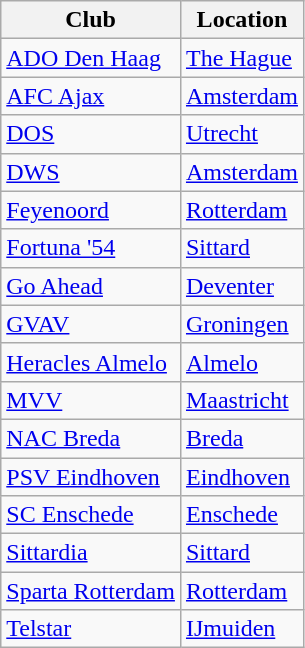<table class="wikitable sortable">
<tr>
<th>Club</th>
<th>Location</th>
</tr>
<tr>
<td><a href='#'>ADO Den Haag</a></td>
<td><a href='#'>The Hague</a></td>
</tr>
<tr>
<td><a href='#'>AFC Ajax</a></td>
<td><a href='#'>Amsterdam</a></td>
</tr>
<tr>
<td><a href='#'>DOS</a></td>
<td><a href='#'>Utrecht</a></td>
</tr>
<tr>
<td><a href='#'>DWS</a></td>
<td><a href='#'>Amsterdam</a></td>
</tr>
<tr>
<td><a href='#'>Feyenoord</a></td>
<td><a href='#'>Rotterdam</a></td>
</tr>
<tr>
<td><a href='#'>Fortuna '54</a></td>
<td><a href='#'>Sittard</a></td>
</tr>
<tr>
<td><a href='#'>Go Ahead</a></td>
<td><a href='#'>Deventer</a></td>
</tr>
<tr>
<td><a href='#'>GVAV</a></td>
<td><a href='#'>Groningen</a></td>
</tr>
<tr>
<td><a href='#'>Heracles Almelo</a></td>
<td><a href='#'>Almelo</a></td>
</tr>
<tr>
<td><a href='#'>MVV</a></td>
<td><a href='#'>Maastricht</a></td>
</tr>
<tr>
<td><a href='#'>NAC Breda</a></td>
<td><a href='#'>Breda</a></td>
</tr>
<tr>
<td><a href='#'>PSV Eindhoven</a></td>
<td><a href='#'>Eindhoven</a></td>
</tr>
<tr>
<td><a href='#'>SC Enschede</a></td>
<td><a href='#'>Enschede</a></td>
</tr>
<tr>
<td><a href='#'>Sittardia</a></td>
<td><a href='#'>Sittard</a></td>
</tr>
<tr>
<td><a href='#'>Sparta Rotterdam</a></td>
<td><a href='#'>Rotterdam</a></td>
</tr>
<tr>
<td><a href='#'>Telstar</a></td>
<td><a href='#'>IJmuiden</a></td>
</tr>
</table>
